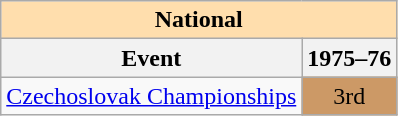<table class="wikitable" style="text-align:center">
<tr>
<th style="background-color: #ffdead; " colspan=2 align=center>National</th>
</tr>
<tr>
<th>Event</th>
<th>1975–76</th>
</tr>
<tr>
<td align=left><a href='#'>Czechoslovak Championships</a></td>
<td bgcolor=cc9966>3rd</td>
</tr>
</table>
